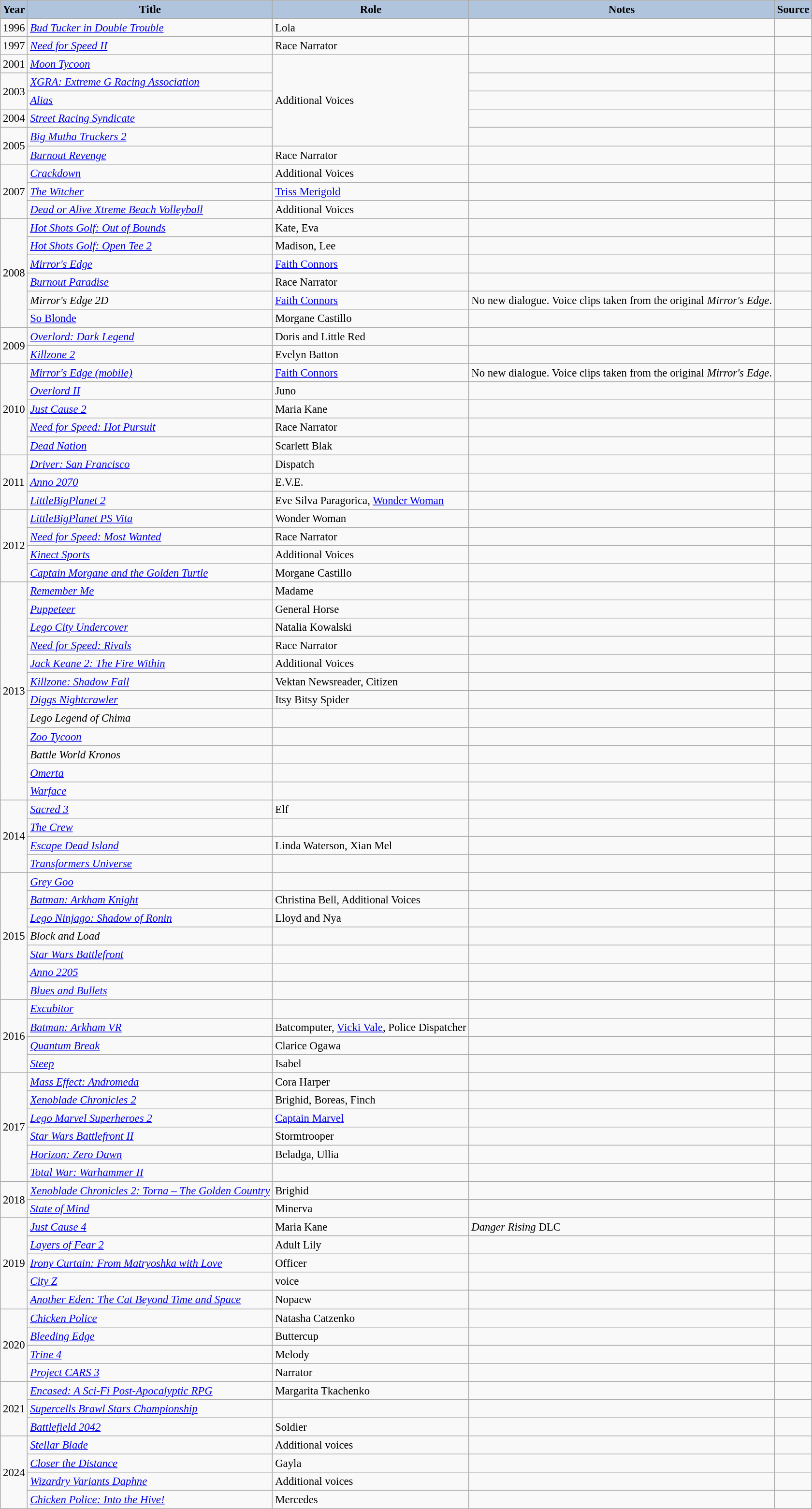<table class="wikitable sortable plainrowheaders" style="width=95%;  font-size: 95%;">
<tr>
<th style="background:#b0c4de;">Year</th>
<th style="background:#b0c4de;">Title</th>
<th style="background:#b0c4de;">Role</th>
<th style="background:#b0c4de;" class="unsortable">Notes</th>
<th style="background:#b0c4de;" class="unsortable">Source</th>
</tr>
<tr>
<td>1996</td>
<td><em><a href='#'>Bud Tucker in Double Trouble</a></em></td>
<td>Lola</td>
<td></td>
<td></td>
</tr>
<tr>
<td>1997</td>
<td><em><a href='#'>Need for Speed II</a></em></td>
<td>Race Narrator</td>
<td></td>
<td></td>
</tr>
<tr>
<td>2001</td>
<td><em><a href='#'>Moon Tycoon</a></em></td>
<td rowspan=5>Additional Voices</td>
<td></td>
<td></td>
</tr>
<tr>
<td rowspan=2>2003</td>
<td><em><a href='#'>XGRA: Extreme G Racing Association</a></em></td>
<td></td>
<td></td>
</tr>
<tr>
<td><em><a href='#'>Alias</a></em></td>
<td></td>
<td></td>
</tr>
<tr>
<td>2004</td>
<td><em><a href='#'>Street Racing Syndicate</a></em></td>
<td></td>
<td></td>
</tr>
<tr>
<td rowspan=2>2005</td>
<td><em><a href='#'>Big Mutha Truckers 2</a></em></td>
<td></td>
<td></td>
</tr>
<tr>
<td><em><a href='#'>Burnout Revenge</a></em></td>
<td>Race Narrator</td>
<td></td>
<td></td>
</tr>
<tr>
<td rowspan=3>2007</td>
<td><em><a href='#'>Crackdown</a></em></td>
<td>Additional Voices</td>
<td></td>
<td></td>
</tr>
<tr>
<td><em><a href='#'>The Witcher</a></em></td>
<td><a href='#'>Triss Merigold</a></td>
<td></td>
<td></td>
</tr>
<tr>
<td><em><a href='#'>Dead or Alive Xtreme Beach Volleyball</a></em></td>
<td>Additional Voices</td>
<td></td>
<td></td>
</tr>
<tr>
<td rowspan=6>2008</td>
<td><em><a href='#'>Hot Shots Golf: Out of Bounds</a></em></td>
<td>Kate, Eva</td>
<td></td>
<td></td>
</tr>
<tr>
<td><em><a href='#'>Hot Shots Golf: Open Tee 2</a></em></td>
<td>Madison, Lee</td>
<td></td>
<td></td>
</tr>
<tr>
<td><em><a href='#'>Mirror's Edge</a></em></td>
<td><a href='#'>Faith Connors</a></td>
<td></td>
<td></td>
</tr>
<tr>
<td><em><a href='#'>Burnout Paradise</a></em></td>
<td>Race Narrator</td>
<td></td>
<td></td>
</tr>
<tr>
<td><em>Mirror's Edge 2D</em></td>
<td><a href='#'>Faith Connors</a></td>
<td>No new dialogue. Voice clips taken from the original <em>Mirror's Edge</em>.</td>
<td></td>
</tr>
<tr>
<td><a href='#'>So Blonde</a></td>
<td>Morgane Castillo</td>
<td></td>
<td><br></td>
</tr>
<tr>
<td rowspan=2>2009</td>
<td><em><a href='#'>Overlord: Dark Legend</a></em></td>
<td>Doris and Little Red</td>
<td></td>
<td></td>
</tr>
<tr>
<td><em><a href='#'>Killzone 2</a></em></td>
<td>Evelyn Batton</td>
<td></td>
<td></td>
</tr>
<tr>
<td rowspan=5>2010</td>
<td><em><a href='#'>Mirror's Edge (mobile)</a></em></td>
<td><a href='#'>Faith Connors</a></td>
<td>No new dialogue. Voice clips taken from the original <em>Mirror's Edge</em>.</td>
<td></td>
</tr>
<tr>
<td><em><a href='#'>Overlord II</a></em></td>
<td>Juno</td>
<td></td>
<td></td>
</tr>
<tr>
<td><em><a href='#'>Just Cause 2</a></em></td>
<td>Maria Kane</td>
<td></td>
<td></td>
</tr>
<tr>
<td><em><a href='#'>Need for Speed: Hot Pursuit</a></em></td>
<td>Race Narrator</td>
<td></td>
<td></td>
</tr>
<tr>
<td><em><a href='#'>Dead Nation</a></em></td>
<td>Scarlett Blak</td>
<td></td>
<td></td>
</tr>
<tr>
<td rowspan=3>2011</td>
<td><em><a href='#'>Driver: San Francisco</a></em></td>
<td>Dispatch</td>
<td></td>
<td></td>
</tr>
<tr>
<td><em><a href='#'>Anno 2070</a></em></td>
<td>E.V.E.</td>
<td></td>
<td></td>
</tr>
<tr>
<td><em><a href='#'>LittleBigPlanet 2</a></em></td>
<td>Eve Silva Paragorica, <a href='#'>Wonder Woman</a></td>
<td></td>
<td></td>
</tr>
<tr>
<td rowspan=4>2012</td>
<td><em><a href='#'>LittleBigPlanet PS Vita</a></em></td>
<td>Wonder Woman</td>
<td></td>
<td></td>
</tr>
<tr>
<td><em><a href='#'>Need for Speed: Most Wanted</a></em></td>
<td>Race Narrator</td>
<td></td>
<td></td>
</tr>
<tr>
<td><em><a href='#'>Kinect Sports</a></em></td>
<td>Additional Voices</td>
<td></td>
<td></td>
</tr>
<tr>
<td><em><a href='#'>Captain Morgane and the Golden Turtle</a></em></td>
<td>Morgane Castillo</td>
<td></td>
<td></td>
</tr>
<tr>
<td rowspan=12>2013</td>
<td><em><a href='#'>Remember Me</a></em></td>
<td>Madame</td>
<td></td>
<td></td>
</tr>
<tr>
<td><em><a href='#'>Puppeteer</a></em></td>
<td>General Horse</td>
<td></td>
<td></td>
</tr>
<tr>
<td><em><a href='#'>Lego City Undercover</a></em></td>
<td>Natalia Kowalski</td>
<td></td>
<td></td>
</tr>
<tr>
<td><em><a href='#'>Need for Speed: Rivals</a></em></td>
<td>Race Narrator</td>
<td></td>
<td></td>
</tr>
<tr>
<td><em><a href='#'>Jack Keane 2: The Fire Within</a></em></td>
<td>Additional Voices</td>
<td></td>
<td></td>
</tr>
<tr>
<td><em><a href='#'>Killzone: Shadow Fall</a></em></td>
<td>Vektan Newsreader, Citizen</td>
<td></td>
<td></td>
</tr>
<tr>
<td><em><a href='#'>Diggs Nightcrawler</a></em></td>
<td>Itsy Bitsy Spider</td>
<td></td>
<td></td>
</tr>
<tr>
<td><em>Lego Legend of Chima</em></td>
<td></td>
<td></td>
<td></td>
</tr>
<tr>
<td><em><a href='#'>Zoo Tycoon</a></em></td>
<td></td>
<td></td>
<td></td>
</tr>
<tr>
<td><em>Battle World Kronos</em></td>
<td></td>
<td></td>
<td></td>
</tr>
<tr>
<td><em><a href='#'>Omerta</a></em></td>
<td></td>
<td></td>
<td></td>
</tr>
<tr>
<td><em><a href='#'>Warface</a></em></td>
<td></td>
<td></td>
<td></td>
</tr>
<tr>
<td rowspan=4>2014</td>
<td><em><a href='#'>Sacred 3</a></em></td>
<td>Elf</td>
<td></td>
<td></td>
</tr>
<tr>
<td><em><a href='#'>The Crew</a></em></td>
<td></td>
<td></td>
<td></td>
</tr>
<tr>
<td><em><a href='#'>Escape Dead Island</a></em></td>
<td>Linda Waterson, Xian Mel</td>
<td></td>
<td></td>
</tr>
<tr>
<td><em><a href='#'>Transformers Universe</a></em></td>
<td></td>
<td></td>
<td></td>
</tr>
<tr>
<td rowspan=7>2015</td>
<td><em><a href='#'>Grey Goo</a></em></td>
<td></td>
<td></td>
<td></td>
</tr>
<tr>
<td><em><a href='#'>Batman: Arkham Knight</a></em></td>
<td>Christina Bell, Additional Voices</td>
<td></td>
<td></td>
</tr>
<tr>
<td><em><a href='#'>Lego Ninjago: Shadow of Ronin</a></em></td>
<td>Lloyd and Nya</td>
<td></td>
<td></td>
</tr>
<tr>
<td><em>Block and Load</em></td>
<td></td>
<td></td>
<td></td>
</tr>
<tr>
<td><em><a href='#'>Star Wars Battlefront</a></em></td>
<td></td>
<td></td>
<td></td>
</tr>
<tr>
<td><em><a href='#'>Anno 2205</a></em></td>
<td></td>
<td></td>
<td></td>
</tr>
<tr>
<td><em><a href='#'>Blues and Bullets</a></em></td>
<td></td>
<td></td>
<td></td>
</tr>
<tr>
<td rowspan=4>2016</td>
<td><em><a href='#'>Excubitor</a></em></td>
<td></td>
<td></td>
<td></td>
</tr>
<tr>
<td><em><a href='#'>Batman: Arkham VR</a></em></td>
<td>Batcomputer, <a href='#'>Vicki Vale</a>, Police Dispatcher</td>
<td></td>
<td></td>
</tr>
<tr>
<td><em><a href='#'>Quantum Break</a></em></td>
<td>Clarice Ogawa</td>
<td></td>
<td></td>
</tr>
<tr>
<td><em><a href='#'>Steep</a></em></td>
<td>Isabel</td>
<td></td>
<td></td>
</tr>
<tr>
<td rowspan=6>2017</td>
<td><em><a href='#'>Mass Effect: Andromeda</a></em></td>
<td>Cora Harper</td>
<td></td>
<td></td>
</tr>
<tr>
<td><em><a href='#'>Xenoblade Chronicles 2</a></em></td>
<td>Brighid, Boreas, Finch</td>
<td></td>
<td></td>
</tr>
<tr>
<td><em><a href='#'>Lego Marvel Superheroes 2</a></em></td>
<td><a href='#'>Captain Marvel</a></td>
<td></td>
<td></td>
</tr>
<tr>
<td><em><a href='#'>Star Wars Battlefront II</a></em></td>
<td>Stormtrooper</td>
<td></td>
<td></td>
</tr>
<tr>
<td><em><a href='#'>Horizon: Zero Dawn</a></em></td>
<td>Beladga, Ullia</td>
<td></td>
<td></td>
</tr>
<tr>
<td><em><a href='#'>Total War: Warhammer II</a></em></td>
<td></td>
<td></td>
<td></td>
</tr>
<tr>
<td rowspan=2>2018</td>
<td><em><a href='#'>Xenoblade Chronicles 2: Torna – The Golden Country</a></em></td>
<td>Brighid</td>
<td></td>
<td></td>
</tr>
<tr>
<td><em><a href='#'>State of Mind</a></em></td>
<td>Minerva</td>
<td></td>
<td></td>
</tr>
<tr>
<td rowspan="5">2019</td>
<td><em><a href='#'>Just Cause 4</a></em></td>
<td>Maria Kane</td>
<td><em>Danger Rising</em> DLC</td>
<td></td>
</tr>
<tr>
<td><em><a href='#'>Layers of Fear 2</a></em></td>
<td>Adult Lily</td>
<td></td>
<td></td>
</tr>
<tr>
<td><em><a href='#'>Irony Curtain: From Matryoshka with Love</a></em></td>
<td>Officer</td>
<td></td>
<td></td>
</tr>
<tr>
<td><em><a href='#'>City Z</a></em></td>
<td>voice</td>
<td></td>
<td></td>
</tr>
<tr>
<td><em><a href='#'>Another Eden: The Cat Beyond Time and Space</a></em></td>
<td>Nopaew</td>
<td></td>
<td></td>
</tr>
<tr>
<td rowspan=4>2020</td>
<td><em><a href='#'>Chicken Police</a></em></td>
<td>Natasha Catzenko</td>
<td></td>
<td></td>
</tr>
<tr>
<td><em><a href='#'>Bleeding Edge</a></em></td>
<td>Buttercup</td>
<td></td>
<td></td>
</tr>
<tr>
<td><em><a href='#'>Trine 4</a></em></td>
<td>Melody</td>
<td></td>
<td></td>
</tr>
<tr>
<td><em><a href='#'>Project CARS 3</a></em></td>
<td>Narrator</td>
<td></td>
<td></td>
</tr>
<tr>
<td rowspan=3>2021</td>
<td><em><a href='#'>Encased: A Sci-Fi Post-Apocalyptic RPG</a></em></td>
<td>Margarita Tkachenko</td>
<td></td>
<td></td>
</tr>
<tr>
<td><em><a href='#'>Supercells Brawl Stars Championship</a></em></td>
<td></td>
<td></td>
<td></td>
</tr>
<tr>
<td><em><a href='#'>Battlefield 2042</a></em></td>
<td>Soldier</td>
<td></td>
<td></td>
</tr>
<tr>
<td rowspan=4>2024</td>
<td><em><a href='#'>Stellar Blade</a></em></td>
<td>Additional voices</td>
<td></td>
<td></td>
</tr>
<tr>
<td><em><a href='#'>Closer the Distance</a></em></td>
<td>Gayla</td>
<td></td>
<td></td>
</tr>
<tr>
<td><em><a href='#'>Wizardry Variants Daphne</a></em></td>
<td>Additional voices</td>
<td></td>
<td></td>
</tr>
<tr>
<td><em><a href='#'>Chicken Police: Into the Hive!</a></em></td>
<td>Mercedes</td>
<td></td>
<td></td>
</tr>
</table>
